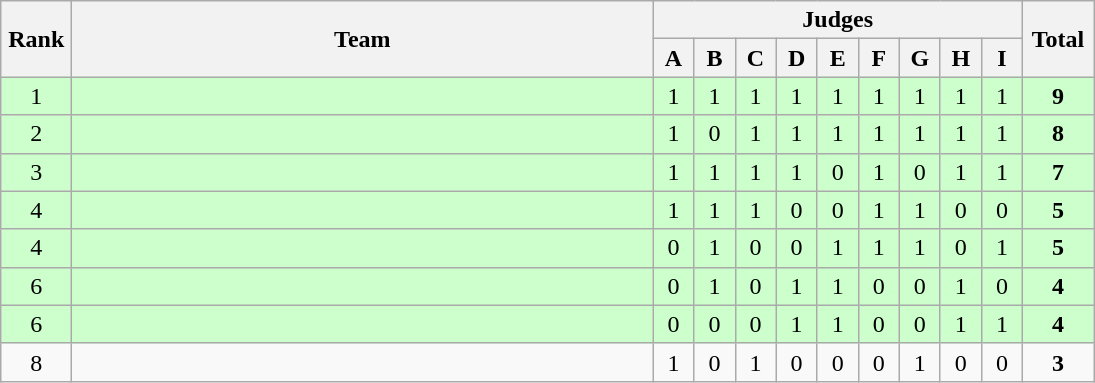<table class=wikitable style="text-align:center">
<tr>
<th rowspan="2" width=40>Rank</th>
<th rowspan="2" width=380>Team</th>
<th colspan="9">Judges</th>
<th rowspan="2" width=40>Total</th>
</tr>
<tr>
<th width=20>A</th>
<th width=20>B</th>
<th width=20>C</th>
<th width=20>D</th>
<th width=20>E</th>
<th width=20>F</th>
<th width=20>G</th>
<th width=20>H</th>
<th width=20>I</th>
</tr>
<tr bgcolor="ccffcc">
<td>1</td>
<td align=left></td>
<td>1</td>
<td>1</td>
<td>1</td>
<td>1</td>
<td>1</td>
<td>1</td>
<td>1</td>
<td>1</td>
<td>1</td>
<td><strong>9</strong></td>
</tr>
<tr bgcolor="ccffcc">
<td>2</td>
<td align=left></td>
<td>1</td>
<td>0</td>
<td>1</td>
<td>1</td>
<td>1</td>
<td>1</td>
<td>1</td>
<td>1</td>
<td>1</td>
<td><strong>8</strong></td>
</tr>
<tr bgcolor="ccffcc">
<td>3</td>
<td align=left></td>
<td>1</td>
<td>1</td>
<td>1</td>
<td>1</td>
<td>0</td>
<td>1</td>
<td>0</td>
<td>1</td>
<td>1</td>
<td><strong>7</strong></td>
</tr>
<tr bgcolor="ccffcc">
<td>4</td>
<td align=left></td>
<td>1</td>
<td>1</td>
<td>1</td>
<td>0</td>
<td>0</td>
<td>1</td>
<td>1</td>
<td>0</td>
<td>0</td>
<td><strong>5</strong></td>
</tr>
<tr bgcolor="ccffcc">
<td>4</td>
<td align=left></td>
<td>0</td>
<td>1</td>
<td>0</td>
<td>0</td>
<td>1</td>
<td>1</td>
<td>1</td>
<td>0</td>
<td>1</td>
<td><strong>5</strong></td>
</tr>
<tr bgcolor="ccffcc">
<td>6</td>
<td align=left></td>
<td>0</td>
<td>1</td>
<td>0</td>
<td>1</td>
<td>1</td>
<td>0</td>
<td>0</td>
<td>1</td>
<td>0</td>
<td><strong>4</strong></td>
</tr>
<tr bgcolor="ccffcc">
<td>6</td>
<td align=left></td>
<td>0</td>
<td>0</td>
<td>0</td>
<td>1</td>
<td>1</td>
<td>0</td>
<td>0</td>
<td>1</td>
<td>1</td>
<td><strong>4</strong></td>
</tr>
<tr>
<td>8</td>
<td align=left></td>
<td>1</td>
<td>0</td>
<td>1</td>
<td>0</td>
<td>0</td>
<td>0</td>
<td>1</td>
<td>0</td>
<td>0</td>
<td><strong>3</strong></td>
</tr>
</table>
